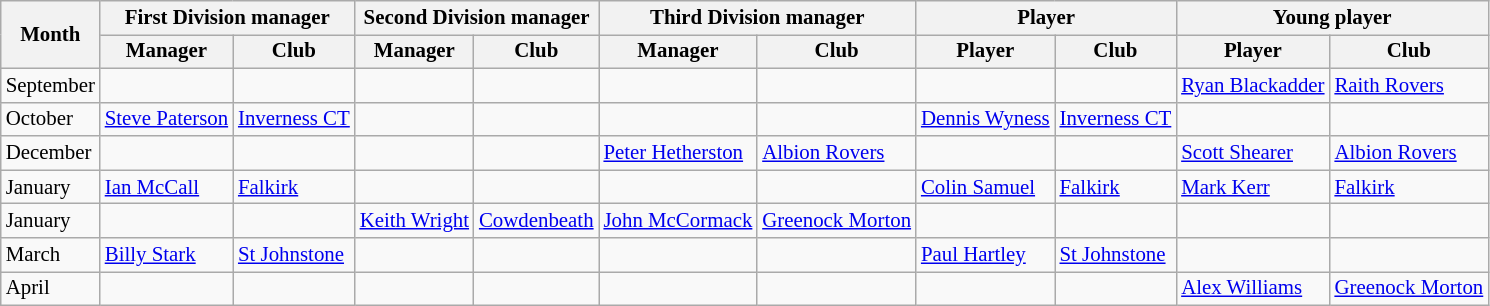<table class="wikitable" style="font-size:87%">
<tr>
<th rowspan=2>Month</th>
<th colspan=2>First Division manager</th>
<th colspan=2>Second Division manager</th>
<th colspan=2>Third Division manager</th>
<th colspan=2>Player</th>
<th colspan=2>Young player</th>
</tr>
<tr>
<th>Manager</th>
<th>Club</th>
<th>Manager</th>
<th>Club</th>
<th>Manager</th>
<th>Club</th>
<th>Player</th>
<th>Club</th>
<th>Player</th>
<th>Club</th>
</tr>
<tr>
<td>September</td>
<td></td>
<td></td>
<td></td>
<td></td>
<td></td>
<td></td>
<td></td>
<td></td>
<td><a href='#'>Ryan Blackadder</a></td>
<td><a href='#'>Raith Rovers</a></td>
</tr>
<tr>
<td>October</td>
<td><a href='#'>Steve Paterson</a></td>
<td><a href='#'>Inverness CT</a></td>
<td></td>
<td></td>
<td></td>
<td></td>
<td><a href='#'>Dennis Wyness</a></td>
<td><a href='#'>Inverness CT</a></td>
<td></td>
<td></td>
</tr>
<tr>
<td>December</td>
<td></td>
<td></td>
<td></td>
<td></td>
<td><a href='#'>Peter Hetherston</a></td>
<td><a href='#'>Albion Rovers</a></td>
<td></td>
<td></td>
<td><a href='#'>Scott Shearer</a></td>
<td><a href='#'>Albion Rovers</a></td>
</tr>
<tr>
<td>January</td>
<td><a href='#'>Ian McCall</a></td>
<td><a href='#'>Falkirk</a></td>
<td></td>
<td></td>
<td></td>
<td></td>
<td><a href='#'>Colin Samuel</a></td>
<td><a href='#'>Falkirk</a></td>
<td><a href='#'>Mark Kerr</a></td>
<td><a href='#'>Falkirk</a></td>
</tr>
<tr>
<td>January</td>
<td></td>
<td></td>
<td><a href='#'>Keith Wright</a></td>
<td><a href='#'>Cowdenbeath</a></td>
<td><a href='#'>John McCormack</a></td>
<td><a href='#'>Greenock Morton</a></td>
<td></td>
<td></td>
<td></td>
<td></td>
</tr>
<tr>
<td>March</td>
<td><a href='#'>Billy Stark</a></td>
<td><a href='#'>St Johnstone</a></td>
<td></td>
<td></td>
<td></td>
<td></td>
<td><a href='#'>Paul Hartley</a></td>
<td><a href='#'>St Johnstone</a></td>
<td></td>
<td></td>
</tr>
<tr>
<td>April</td>
<td></td>
<td></td>
<td></td>
<td></td>
<td></td>
<td></td>
<td></td>
<td></td>
<td><a href='#'>Alex Williams</a></td>
<td><a href='#'>Greenock Morton</a></td>
</tr>
</table>
